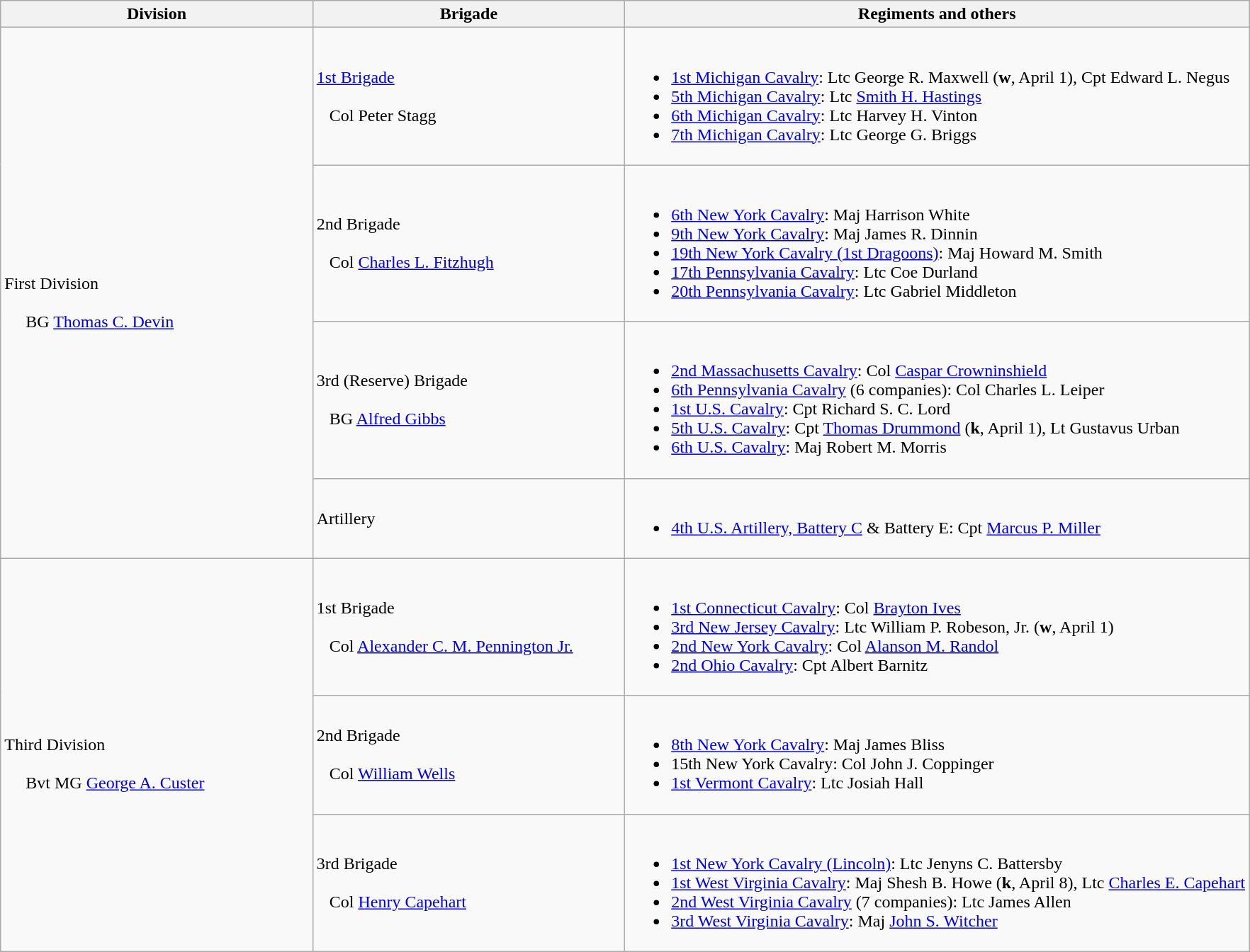<table class="wikitable">
<tr>
<th style="width:25%;">Division</th>
<th style="width:25%;">Brigade</th>
<th>Regiments and others</th>
</tr>
<tr>
<td rowspan=4><br>First Division<br><br>    
BG <a href='#'>Thomas C. Devin</a></td>
<td><a href='#'>1st Brigade</a><br><br>  
Col Peter Stagg</td>
<td><br><ul><li><a href='#'>1st Michigan Cavalry</a>: Ltc George R. Maxwell (<strong>w</strong>, April 1), Cpt Edward L. Negus</li><li><a href='#'>5th Michigan Cavalry</a>: Ltc <a href='#'>Smith H. Hastings</a></li><li><a href='#'>6th Michigan Cavalry</a>: Ltc Harvey H. Vinton</li><li><a href='#'>7th Michigan Cavalry</a>: Ltc George G. Briggs</li></ul></td>
</tr>
<tr>
<td>2nd Brigade<br><br>  
Col <a href='#'>Charles L. Fitzhugh</a></td>
<td><br><ul><li><a href='#'>6th New York Cavalry</a>: Maj Harrison White</li><li><a href='#'>9th New York Cavalry</a>: Maj James R. Dinnin</li><li><a href='#'>19th New York Cavalry (1st Dragoons)</a>: Maj Howard M. Smith</li><li><a href='#'>17th Pennsylvania Cavalry</a>: Ltc Coe Durland</li><li><a href='#'>20th Pennsylvania Cavalry</a>: Ltc Gabriel Middleton</li></ul></td>
</tr>
<tr>
<td>3rd (Reserve) Brigade<br><br>  
BG <a href='#'>Alfred Gibbs</a></td>
<td><br><ul><li><a href='#'>2nd Massachusetts Cavalry</a>: Col <a href='#'>Caspar Crowninshield</a></li><li><a href='#'>6th Pennsylvania Cavalry</a> (6 companies): Col Charles L. Leiper</li><li><a href='#'>1st U.S. Cavalry</a>: Cpt Richard S. C. Lord</li><li><a href='#'>5th U.S. Cavalry</a>: Cpt <a href='#'>Thomas Drummond</a> (<strong>k</strong>, April 1), Lt Gustavus Urban</li><li><a href='#'>6th U.S. Cavalry</a>: Maj Robert M. Morris</li></ul></td>
</tr>
<tr>
<td>Artillery</td>
<td><br><ul><li><a href='#'>4th U.S. Artillery, Battery C</a> & Battery E: Cpt <a href='#'>Marcus P. Miller</a></li></ul></td>
</tr>
<tr>
<td rowspan=3><br>Third Division<br><br>    
Bvt MG <a href='#'>George A. Custer</a></td>
<td>1st Brigade<br><br>  
Col <a href='#'>Alexander C. M. Pennington Jr.</a></td>
<td><br><ul><li><a href='#'>1st Connecticut Cavalry</a>: Col <a href='#'>Brayton Ives</a></li><li><a href='#'>3rd New Jersey Cavalry</a>: Ltc William P. Robeson, Jr. (<strong>w</strong>, April 1)</li><li><a href='#'>2nd New York Cavalry</a>: Col <a href='#'>Alanson M. Randol</a></li><li><a href='#'>2nd Ohio Cavalry</a>: Cpt Albert Barnitz</li></ul></td>
</tr>
<tr>
<td>2nd Brigade<br><br>  
Col <a href='#'>William Wells</a></td>
<td><br><ul><li><a href='#'>8th New York Cavalry</a>: Maj James Bliss</li><li>15th New York Cavalry: Col John J. Coppinger</li><li><a href='#'>1st Vermont Cavalry</a>: Ltc Josiah Hall</li></ul></td>
</tr>
<tr>
<td>3rd Brigade<br><br>  
Col <a href='#'>Henry Capehart</a></td>
<td><br><ul><li><a href='#'>1st New York Cavalry (Lincoln)</a>: Ltc Jenyns C. Battersby</li><li><a href='#'>1st West Virginia Cavalry</a>: Maj Shesh B. Howe (<strong>k</strong>, April 8), Ltc <a href='#'>Charles E. Capehart</a></li><li><a href='#'>2nd West Virginia Cavalry</a> (7 companies): Ltc James Allen</li><li><a href='#'>3rd West Virginia Cavalry</a>: Maj <a href='#'>John S. Witcher</a></li></ul></td>
</tr>
</table>
